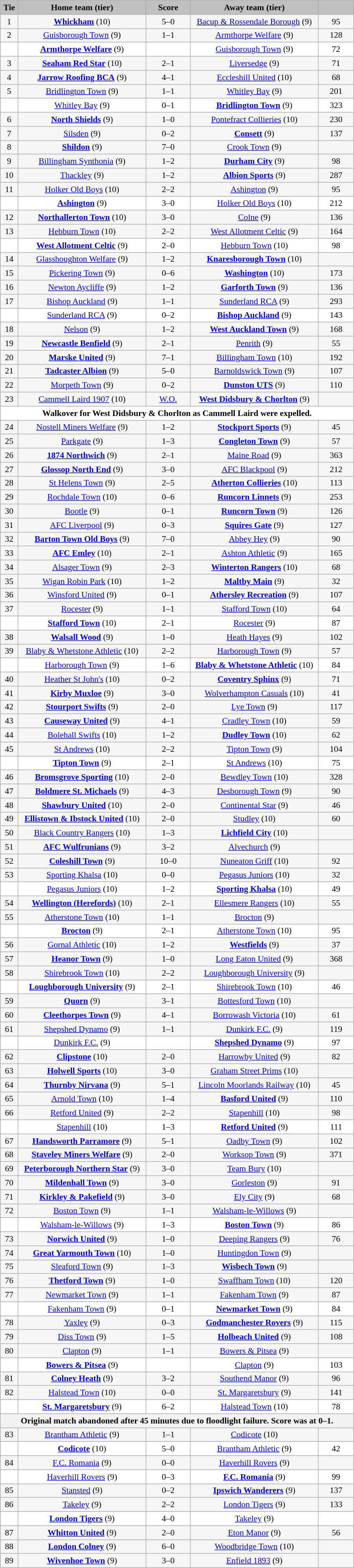<table class="wikitable" style="width: 600px; background:WhiteSmoke; text-align:center; font-size:90%">
<tr>
<td scope="col" style="width:  5.00%; background:silver;"><strong>Tie</strong></td>
<td scope="col" style="width: 36.25%; background:silver;"><strong>Home team (tier)</strong></td>
<td scope="col" style="width: 12.50%; background:silver;"><strong>Score</strong></td>
<td scope="col" style="width: 36.25%; background:silver;"><strong>Away team (tier)</strong></td>
<td scope="col" style="width: 10.00%; background:silver;"><strong></strong></td>
</tr>
<tr>
<td>1</td>
<td><strong><a href='#'>Whickham</a></strong> (10)</td>
<td>5–0</td>
<td><a href='#'>Bacup & Rossendale Borough</a> (9)</td>
<td>95</td>
</tr>
<tr>
<td>2</td>
<td><a href='#'>Guisborough Town</a> (9)</td>
<td>1–1</td>
<td><a href='#'>Armthorpe Welfare</a> (9)</td>
<td>128</td>
</tr>
<tr style="background:white;">
<td><em></em></td>
<td><strong><a href='#'>Armthorpe Welfare</a></strong> (9)</td>
<td></td>
<td><a href='#'>Guisborough Town</a> (9)</td>
<td>72</td>
</tr>
<tr>
<td>3</td>
<td><strong><a href='#'>Seaham Red Star</a></strong> (10)</td>
<td>2–1</td>
<td><a href='#'>Liversedge</a> (9)</td>
<td>71</td>
</tr>
<tr>
<td>4</td>
<td><strong><a href='#'>Jarrow Roofing BCA</a></strong> (9)</td>
<td>4–1</td>
<td><a href='#'>Eccleshill United</a> (10)</td>
<td>68</td>
</tr>
<tr>
<td>5</td>
<td><a href='#'>Bridlington Town</a> (9)</td>
<td>1–1</td>
<td><a href='#'>Whitley Bay</a> (9)</td>
<td>201</td>
</tr>
<tr style="background:white;">
<td><em></em></td>
<td><a href='#'>Whitley Bay</a> (9)</td>
<td>0–1</td>
<td><strong><a href='#'>Bridlington Town</a></strong> (9)</td>
<td>323</td>
</tr>
<tr>
<td>6</td>
<td><strong><a href='#'>North Shields</a></strong> (9)</td>
<td>1–0</td>
<td><a href='#'>Pontefract Collieries</a> (10)</td>
<td>230</td>
</tr>
<tr>
<td>7</td>
<td><a href='#'>Silsden</a> (9)</td>
<td>0–2</td>
<td><strong><a href='#'>Consett</a></strong> (9)</td>
<td>137</td>
</tr>
<tr>
<td>8</td>
<td><strong><a href='#'>Shildon</a></strong> (9)</td>
<td>7–0</td>
<td><a href='#'>Crook Town</a> (9)</td>
<td></td>
</tr>
<tr>
<td>9</td>
<td><a href='#'>Billingham Synthonia</a> (9)</td>
<td>1–2</td>
<td><strong><a href='#'>Durham City</a></strong> (9)</td>
<td>98</td>
</tr>
<tr>
<td>10</td>
<td><a href='#'>Thackley</a> (9)</td>
<td>1–2</td>
<td><strong><a href='#'>Albion Sports</a></strong> (9)</td>
<td>287</td>
</tr>
<tr>
<td>11</td>
<td><a href='#'>Holker Old Boys</a> (10)</td>
<td>2–2</td>
<td><a href='#'>Ashington</a> (9)</td>
<td>95</td>
</tr>
<tr style="background:white;">
<td><em></em></td>
<td><strong><a href='#'>Ashington</a></strong> (9)</td>
<td>3–0</td>
<td><a href='#'>Holker Old Boys</a> (10)</td>
<td>212</td>
</tr>
<tr>
<td>12</td>
<td><strong><a href='#'>Northallerton Town</a></strong> (10)</td>
<td>3–0</td>
<td><a href='#'>Colne</a> (9)</td>
<td>136</td>
</tr>
<tr>
<td>13</td>
<td><a href='#'>Hebburn Town</a> (10)</td>
<td>2–2</td>
<td><a href='#'>West Allotment Celtic</a> (9)</td>
<td>164</td>
</tr>
<tr style="background:white;">
<td><em></em></td>
<td><strong><a href='#'>West Allotment Celtic</a></strong> (9)</td>
<td>2–0</td>
<td><a href='#'>Hebburn Town</a> (10)</td>
<td>98</td>
</tr>
<tr>
<td>14</td>
<td><a href='#'>Glasshoughton Welfare</a> (9)</td>
<td>1–2</td>
<td><strong><a href='#'>Knaresborough Town</a></strong> (10)</td>
<td></td>
</tr>
<tr>
<td>15</td>
<td><a href='#'>Pickering Town</a> (9)</td>
<td>0–6</td>
<td><strong><a href='#'>Washington</a></strong> (10)</td>
<td>173</td>
</tr>
<tr>
<td>16</td>
<td><a href='#'>Newton Aycliffe</a> (9)</td>
<td>1–2</td>
<td><strong><a href='#'>Garforth Town</a></strong> (9)</td>
<td>136</td>
</tr>
<tr>
<td>17</td>
<td><a href='#'>Bishop Auckland</a> (9)</td>
<td>1–1</td>
<td><a href='#'>Sunderland RCA</a> (9)</td>
<td>293</td>
</tr>
<tr style="background:white;">
<td><em></em></td>
<td><a href='#'>Sunderland RCA</a> (9)</td>
<td>0–2</td>
<td><strong><a href='#'>Bishop Auckland</a></strong> (9)</td>
<td>143</td>
</tr>
<tr>
<td>18</td>
<td><a href='#'>Nelson</a> (9)</td>
<td>1–2</td>
<td><strong><a href='#'>West Auckland Town</a></strong> (9)</td>
<td>168</td>
</tr>
<tr>
<td>19</td>
<td><strong><a href='#'>Newcastle Benfield</a></strong> (9)</td>
<td>2–1</td>
<td><a href='#'>Penrith</a> (9)</td>
<td>55</td>
</tr>
<tr>
<td>20</td>
<td><strong><a href='#'>Marske United</a></strong> (9)</td>
<td>7–1</td>
<td><a href='#'>Billingham Town</a> (10)</td>
<td>192</td>
</tr>
<tr>
<td>21</td>
<td><strong><a href='#'>Tadcaster Albion</a></strong> (9)</td>
<td>5–0</td>
<td><a href='#'>Barnoldswick Town</a> (9)</td>
<td>107</td>
</tr>
<tr>
<td>22</td>
<td><a href='#'>Morpeth Town</a> (9)</td>
<td>0–2</td>
<td><strong><a href='#'>Dunston UTS</a></strong> (9)</td>
<td>110</td>
</tr>
<tr>
<td>23</td>
<td><a href='#'>Cammell Laird 1907</a> (10)</td>
<td><a href='#'>W.O.</a></td>
<td><strong><a href='#'>West Didsbury & Chorlton</a></strong> (9)</td>
<td></td>
</tr>
<tr>
<th colspan="5" style="background:white;">Walkover for West Didsbury & Chorlton as Cammell Laird were expelled.</th>
</tr>
<tr>
<td>24</td>
<td><a href='#'>Nostell Miners Welfare</a> (9)</td>
<td>1–2</td>
<td><strong><a href='#'>Stockport Sports</a></strong> (9)</td>
<td>45</td>
</tr>
<tr>
<td>25</td>
<td><a href='#'>Parkgate</a> (9)</td>
<td>1–3</td>
<td><strong><a href='#'>Congleton Town</a></strong> (9)</td>
<td>57</td>
</tr>
<tr>
<td>26</td>
<td><strong><a href='#'>1874 Northwich</a></strong> (9)</td>
<td>2–1</td>
<td><a href='#'>Maine Road</a> (9)</td>
<td>363</td>
</tr>
<tr>
<td>27</td>
<td><strong><a href='#'>Glossop North End</a></strong> (9)</td>
<td>3–0</td>
<td><a href='#'>AFC Blackpool</a> (9)</td>
<td>212</td>
</tr>
<tr>
<td>28</td>
<td><a href='#'>St Helens Town</a> (9)</td>
<td>2–5</td>
<td><strong><a href='#'>Atherton Collieries</a></strong> (10)</td>
<td>113</td>
</tr>
<tr>
<td>29</td>
<td><a href='#'>Rochdale Town</a> (10)</td>
<td>0–6</td>
<td><strong><a href='#'>Runcorn Linnets</a></strong> (9)</td>
<td>253</td>
</tr>
<tr>
<td>30</td>
<td><a href='#'>Bootle</a> (9)</td>
<td>0–1</td>
<td><strong><a href='#'>Runcorn Town</a></strong> (9)</td>
<td>126</td>
</tr>
<tr>
<td>31</td>
<td><a href='#'>AFC Liverpool</a> (9)</td>
<td>0–3</td>
<td><strong><a href='#'>Squires Gate</a></strong> (9)</td>
<td>127</td>
</tr>
<tr>
<td>32</td>
<td><strong><a href='#'>Barton Town Old Boys</a></strong> (9)</td>
<td>7–0</td>
<td><a href='#'>Abbey Hey</a> (9)</td>
<td>90</td>
</tr>
<tr>
<td>33</td>
<td><strong><a href='#'>AFC Emley</a></strong> (10)</td>
<td>2–1</td>
<td><a href='#'>Ashton Athletic</a> (9)</td>
<td>165</td>
</tr>
<tr>
<td>34</td>
<td><a href='#'>Alsager Town</a> (9)</td>
<td>2–3</td>
<td><strong><a href='#'>Winterton Rangers</a></strong> (10)</td>
<td>68</td>
</tr>
<tr>
<td>35</td>
<td><a href='#'>Wigan Robin Park</a> (10)</td>
<td>1–2</td>
<td><strong><a href='#'>Maltby Main</a></strong> (9)</td>
<td>32</td>
</tr>
<tr>
<td>36</td>
<td><a href='#'>Winsford United</a> (9)</td>
<td>0–1</td>
<td><strong><a href='#'>Athersley Recreation</a></strong> (9)</td>
<td>107</td>
</tr>
<tr>
<td>37</td>
<td><a href='#'>Rocester</a> (9)</td>
<td>1–1</td>
<td><a href='#'>Stafford Town</a> (10)</td>
<td>64</td>
</tr>
<tr style="background:white;">
<td><em></em></td>
<td><strong><a href='#'>Stafford Town</a></strong> (10)</td>
<td>2–1</td>
<td><a href='#'>Rocester</a> (9)</td>
<td>87</td>
</tr>
<tr>
<td>38</td>
<td><strong><a href='#'>Walsall Wood</a></strong> (9)</td>
<td>1–0</td>
<td><a href='#'>Heath Hayes</a> (9)</td>
<td>102</td>
</tr>
<tr>
<td>39</td>
<td><a href='#'>Blaby & Whetstone Athletic</a> (10)</td>
<td>2–2</td>
<td><a href='#'>Harborough Town</a> (9)</td>
<td>57</td>
</tr>
<tr style="background:white;">
<td><em></em></td>
<td><a href='#'>Harborough Town</a> (9)</td>
<td>1–6</td>
<td><strong><a href='#'>Blaby & Whetstone Athletic</a></strong> (10)</td>
<td>84</td>
</tr>
<tr>
<td>40</td>
<td><a href='#'>Heather St John's</a> (10)</td>
<td>0–2</td>
<td><strong><a href='#'>Coventry Sphinx</a></strong> (9)</td>
<td>71</td>
</tr>
<tr>
<td>41</td>
<td><strong><a href='#'>Kirby Muxloe</a></strong> (9)</td>
<td>3–0</td>
<td><a href='#'>Wolverhampton Casuals</a> (10)</td>
<td>41</td>
</tr>
<tr>
<td>42</td>
<td><strong><a href='#'>Stourport Swifts</a></strong> (9)</td>
<td>2–0</td>
<td><a href='#'>Lye Town</a> (9)</td>
<td>117</td>
</tr>
<tr>
<td>43</td>
<td><strong><a href='#'>Causeway United</a></strong> (9)</td>
<td>4–1</td>
<td><a href='#'>Cradley Town</a> (10)</td>
<td>59</td>
</tr>
<tr>
<td>44</td>
<td><a href='#'>Bolehall Swifts</a> (10)</td>
<td>1–2</td>
<td><strong><a href='#'>Dudley Town</a></strong> (10)</td>
<td>62</td>
</tr>
<tr>
<td>45</td>
<td><a href='#'>St Andrews</a> (10)</td>
<td>2–2</td>
<td><a href='#'>Tipton Town</a> (9)</td>
<td>104</td>
</tr>
<tr style="background:white;">
<td><em></em></td>
<td><strong><a href='#'>Tipton Town</a></strong> (9)</td>
<td>2–1</td>
<td><a href='#'>St Andrews</a> (10)</td>
<td>75</td>
</tr>
<tr>
<td>46</td>
<td><strong><a href='#'>Bromsgrove Sporting</a></strong> (10)</td>
<td>2–0</td>
<td><a href='#'>Bewdley Town</a> (10)</td>
<td>328</td>
</tr>
<tr>
<td>47</td>
<td><strong><a href='#'>Boldmere St. Michaels</a></strong> (9)</td>
<td>4–3</td>
<td><a href='#'>Desborough Town</a> (9)</td>
<td>90</td>
</tr>
<tr>
<td>48</td>
<td><strong><a href='#'>Shawbury United</a></strong> (10)</td>
<td>2–0</td>
<td><a href='#'>Continental Star</a> (9)</td>
<td>46</td>
</tr>
<tr>
<td>49</td>
<td><strong><a href='#'>Ellistown & Ibstock United</a></strong> (10)</td>
<td>2–0</td>
<td><a href='#'>Studley</a> (10)</td>
<td>60</td>
</tr>
<tr>
<td>50</td>
<td><a href='#'>Black Country Rangers</a> (10)</td>
<td>1–3</td>
<td><strong><a href='#'>Lichfield City</a></strong> (10)</td>
<td></td>
</tr>
<tr>
<td>51</td>
<td><strong><a href='#'>AFC Wulfrunians</a></strong> (9)</td>
<td>3–2</td>
<td><a href='#'>Alvechurch</a> (9)</td>
<td></td>
</tr>
<tr>
<td>52</td>
<td><strong><a href='#'>Coleshill Town</a></strong> (9)</td>
<td>10–0</td>
<td><a href='#'>Nuneaton Griff</a> (10)</td>
<td>92</td>
</tr>
<tr>
<td>53</td>
<td><a href='#'>Sporting Khalsa</a> (10)</td>
<td>0–0</td>
<td><a href='#'>Pegasus Juniors</a> (10)</td>
<td>32</td>
</tr>
<tr style="background:white;">
<td><em></em></td>
<td><a href='#'>Pegasus Juniors</a> (10)</td>
<td>1–2</td>
<td><strong><a href='#'>Sporting Khalsa</a></strong> (10)</td>
<td>49</td>
</tr>
<tr>
<td>54</td>
<td><strong><a href='#'>Wellington (Herefords)</a></strong> (10)</td>
<td>2–1</td>
<td><a href='#'>Ellesmere Rangers</a> (10)</td>
<td>55</td>
</tr>
<tr>
<td>55</td>
<td><a href='#'>Atherstone Town</a> (10)</td>
<td>1–1</td>
<td><a href='#'>Brocton</a> (9)</td>
<td></td>
</tr>
<tr style="background:white;">
<td><em></em></td>
<td><strong><a href='#'>Brocton</a></strong> (9)</td>
<td>2–1</td>
<td><a href='#'>Atherstone Town</a> (10)</td>
<td>95</td>
</tr>
<tr>
<td>56</td>
<td><a href='#'>Gornal Athletic</a> (10)</td>
<td>1–2</td>
<td><strong><a href='#'>Westfields</a></strong> (9)</td>
<td>37</td>
</tr>
<tr>
<td>57</td>
<td><strong><a href='#'>Heanor Town</a></strong> (9)</td>
<td>1–0</td>
<td><a href='#'>Long Eaton United</a> (9)</td>
<td>368</td>
</tr>
<tr>
<td>58</td>
<td><a href='#'>Shirebrook Town</a> (10)</td>
<td>2–2</td>
<td><a href='#'>Loughborough University</a> (9)</td>
<td></td>
</tr>
<tr style="background:white;">
<td><em></em></td>
<td><strong><a href='#'>Loughborough University</a></strong> (9)</td>
<td>2–1</td>
<td><a href='#'>Shirebrook Town</a> (10)</td>
<td>46</td>
</tr>
<tr>
<td>59</td>
<td><strong><a href='#'>Quorn</a></strong> (9)</td>
<td>3–1</td>
<td><a href='#'>Bottesford Town</a> (10)</td>
<td></td>
</tr>
<tr>
<td>60</td>
<td><strong><a href='#'>Cleethorpes Town</a></strong> (9)</td>
<td>4–1</td>
<td><a href='#'>Borrowash Victoria</a> (10)</td>
<td>61</td>
</tr>
<tr>
<td>61</td>
<td><a href='#'>Shepshed Dynamo</a> (9)</td>
<td>1–1</td>
<td><a href='#'>Dunkirk F.C.</a> (9)</td>
<td>119</td>
</tr>
<tr style="background:white;">
<td><em></em></td>
<td><a href='#'>Dunkirk F.C.</a> (9)</td>
<td></td>
<td><strong><a href='#'>Shepshed Dynamo</a></strong> (9)</td>
<td>97</td>
</tr>
<tr>
<td>62</td>
<td><strong><a href='#'>Clipstone</a></strong> (10)</td>
<td>2–0</td>
<td><a href='#'>Harrowby United</a> (9)</td>
<td>82</td>
</tr>
<tr>
<td>63</td>
<td><strong><a href='#'>Holwell Sports</a></strong> (10)</td>
<td>3–0</td>
<td><a href='#'>Graham Street Prims</a> (10)</td>
<td></td>
</tr>
<tr>
<td>64</td>
<td><strong><a href='#'>Thurnby Nirvana</a></strong> (9)</td>
<td>5–1</td>
<td><a href='#'>Lincoln Moorlands Railway</a> (10)</td>
<td>45</td>
</tr>
<tr>
<td>65</td>
<td><a href='#'>Arnold Town</a> (10)</td>
<td>1–4</td>
<td><strong><a href='#'>Basford United</a></strong> (9)</td>
<td>110</td>
</tr>
<tr>
<td>66</td>
<td><a href='#'>Retford United</a> (9)</td>
<td>2–2</td>
<td><a href='#'>Stapenhill</a> (10)</td>
<td>98</td>
</tr>
<tr style="background:white;">
<td><em></em></td>
<td><a href='#'>Stapenhill</a> (10)</td>
<td>1–3</td>
<td><strong><a href='#'>Retford United</a></strong> (9)</td>
<td>111</td>
</tr>
<tr>
<td>67</td>
<td><strong><a href='#'>Handsworth Parramore</a></strong> (9)</td>
<td>5–1</td>
<td><a href='#'>Oadby Town</a> (9)</td>
<td>102</td>
</tr>
<tr>
<td>68</td>
<td><strong><a href='#'>Staveley Miners Welfare</a></strong> (9)</td>
<td>2–0</td>
<td><a href='#'>Worksop Town</a> (9)</td>
<td>371</td>
</tr>
<tr>
<td>69</td>
<td><strong><a href='#'>Peterborough Northern Star</a></strong> (9)</td>
<td>3–0</td>
<td><a href='#'>Team Bury</a> (10)</td>
<td></td>
</tr>
<tr>
<td>70</td>
<td><strong><a href='#'>Mildenhall Town</a></strong> (9)</td>
<td>3–0</td>
<td><a href='#'>Gorleston</a> (9)</td>
<td>91</td>
</tr>
<tr>
<td>71</td>
<td><strong><a href='#'>Kirkley & Pakefield</a></strong> (9)</td>
<td>3–0</td>
<td><a href='#'>Ely City</a> (9)</td>
<td>68</td>
</tr>
<tr>
<td>72</td>
<td><a href='#'>Boston Town</a> (9)</td>
<td>1–1</td>
<td><a href='#'>Walsham-le-Willows</a> (9)</td>
<td></td>
</tr>
<tr style="background:white;">
<td><em></em></td>
<td><a href='#'>Walsham-le-Willows</a> (9)</td>
<td>1–3</td>
<td><strong><a href='#'>Boston Town</a></strong> (9)</td>
<td>86</td>
</tr>
<tr>
<td>73</td>
<td><strong><a href='#'>Norwich United</a></strong> (9)</td>
<td>1–0</td>
<td><a href='#'>Deeping Rangers</a> (9)</td>
<td>76</td>
</tr>
<tr>
<td>74</td>
<td><strong><a href='#'>Great Yarmouth Town</a></strong> (10)</td>
<td>1–0</td>
<td><a href='#'>Huntingdon Town</a> (9)</td>
<td></td>
</tr>
<tr>
<td>75</td>
<td><a href='#'>Sleaford Town</a> (9)</td>
<td>1–3</td>
<td><strong><a href='#'>Wisbech Town</a></strong> (9)</td>
<td></td>
</tr>
<tr>
<td>76</td>
<td><strong><a href='#'>Thetford Town</a></strong> (9)</td>
<td>1–0</td>
<td><a href='#'>Swaffham Town</a> (10)</td>
<td>120</td>
</tr>
<tr>
<td>77</td>
<td><a href='#'>Newmarket Town</a> (9)</td>
<td>1–1</td>
<td><a href='#'>Fakenham Town</a> (9)</td>
<td>87</td>
</tr>
<tr style="background:white;">
<td><em></em></td>
<td><a href='#'>Fakenham Town</a> (9)</td>
<td>0–1</td>
<td><strong><a href='#'>Newmarket Town</a></strong> (9)</td>
<td>84</td>
</tr>
<tr>
<td>78</td>
<td><a href='#'>Yaxley</a> (9)</td>
<td>0–3</td>
<td><strong><a href='#'>Godmanchester Rovers</a></strong> (9)</td>
<td>115</td>
</tr>
<tr>
<td>79</td>
<td><a href='#'>Diss Town</a> (9)</td>
<td>1–5</td>
<td><strong><a href='#'>Holbeach United</a></strong> (9)</td>
<td>108</td>
</tr>
<tr>
<td>80</td>
<td><a href='#'>Clapton</a> (9)</td>
<td>1–1</td>
<td><a href='#'>Bowers & Pitsea</a> (9)</td>
<td></td>
</tr>
<tr style="background:white;">
<td><em></em></td>
<td><strong><a href='#'>Bowers & Pitsea</a></strong> (9)</td>
<td></td>
<td><a href='#'>Clapton</a> (9)</td>
<td>103</td>
</tr>
<tr>
<td>81</td>
<td><strong><a href='#'>Colney Heath</a></strong> (9)</td>
<td>3–2</td>
<td><a href='#'>Southend Manor</a> (9)</td>
<td>96</td>
</tr>
<tr>
<td>82</td>
<td><a href='#'>Halstead Town</a> (10)</td>
<td>0–0</td>
<td><a href='#'>St. Margaretsbury</a> (9)</td>
<td>141</td>
</tr>
<tr style="background:white;">
<td><em></em></td>
<td><strong><a href='#'>St. Margaretsbury</a></strong> (9)</td>
<td>6–2</td>
<td><a href='#'>Halstead Town</a> (10)</td>
<td>78</td>
</tr>
<tr>
<th colspan="5">Original match abandoned after 45 minutes due to floodlight failure. Score was at 0–1.</th>
</tr>
<tr>
<td>83</td>
<td><a href='#'>Brantham Athletic</a> (9)</td>
<td>1–1</td>
<td><a href='#'>Codicote</a> (10)</td>
<td></td>
</tr>
<tr style="background:white;">
<td><em></em></td>
<td><strong><a href='#'>Codicote</a></strong> (10)</td>
<td>5–0</td>
<td><a href='#'>Brantham Athletic</a> (9)</td>
<td>42</td>
</tr>
<tr>
<td>84</td>
<td><a href='#'>F.C. Romania</a> (9)</td>
<td>0–0</td>
<td><a href='#'>Haverhill Rovers</a> (9)</td>
<td></td>
</tr>
<tr style="background:white;">
<td><em></em></td>
<td><a href='#'>Haverhill Rovers</a> (9)</td>
<td>0–3</td>
<td><strong><a href='#'>F.C. Romania</a></strong> (9)</td>
<td>99</td>
</tr>
<tr>
<td>85</td>
<td><a href='#'>Stansted</a> (9)</td>
<td>0–2</td>
<td><strong><a href='#'>Ipswich Wanderers</a></strong> (9)</td>
<td>137</td>
</tr>
<tr>
<td>86</td>
<td><a href='#'>Takeley</a> (9)</td>
<td>2–2</td>
<td><a href='#'>London Tigers</a> (9)</td>
<td>133</td>
</tr>
<tr style="background:white;">
<td><em></em></td>
<td><strong><a href='#'>London Tigers</a></strong> (9)</td>
<td>4–0</td>
<td><a href='#'>Takeley</a> (9)</td>
<td></td>
</tr>
<tr>
<td>87</td>
<td><strong><a href='#'>Whitton United</a></strong> (9)</td>
<td>2–0</td>
<td><a href='#'>Eton Manor</a> (9)</td>
<td>56</td>
</tr>
<tr>
<td>88</td>
<td><strong><a href='#'>London Colney</a></strong> (9)</td>
<td>6–0</td>
<td><a href='#'>Woodbridge Town</a> (10)</td>
<td></td>
</tr>
<tr>
<td>89</td>
<td><strong><a href='#'>Wivenhoe Town</a></strong> (9)</td>
<td>3–0</td>
<td><a href='#'>Enfield 1893</a> (9)</td>
<td></td>
</tr>
</table>
